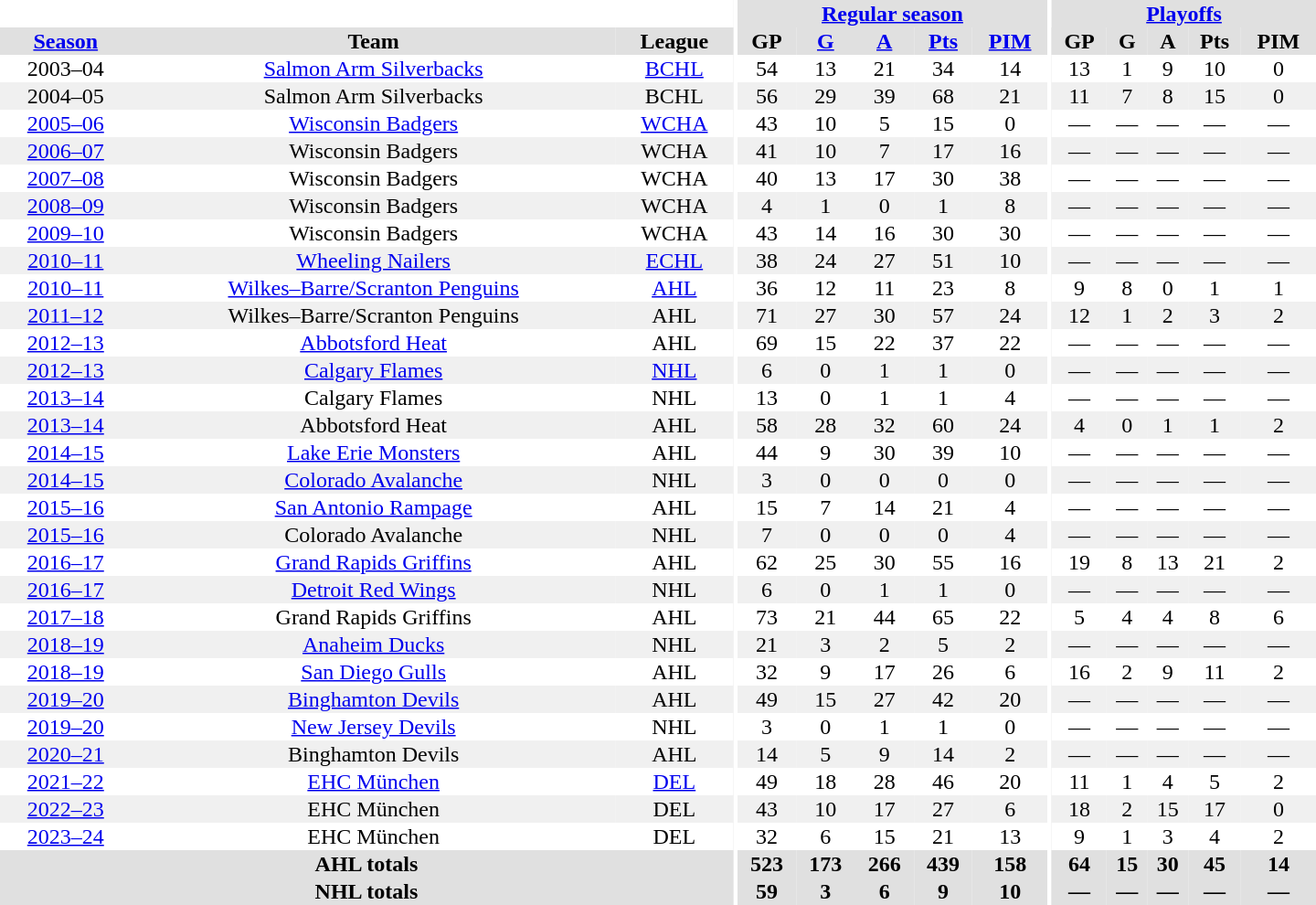<table border="0" cellpadding="1" cellspacing="0" style="text-align:center; width:60em">
<tr bgcolor="#e0e0e0">
<th colspan="3" bgcolor="#ffffff"></th>
<th rowspan="99" bgcolor="#ffffff"></th>
<th colspan="5"><a href='#'>Regular season</a></th>
<th rowspan="99" bgcolor="#ffffff"></th>
<th colspan="5"><a href='#'>Playoffs</a></th>
</tr>
<tr bgcolor="#e0e0e0">
<th><a href='#'>Season</a></th>
<th>Team</th>
<th>League</th>
<th>GP</th>
<th><a href='#'>G</a></th>
<th><a href='#'>A</a></th>
<th><a href='#'>Pts</a></th>
<th><a href='#'>PIM</a></th>
<th>GP</th>
<th>G</th>
<th>A</th>
<th>Pts</th>
<th>PIM</th>
</tr>
<tr>
<td>2003–04</td>
<td><a href='#'>Salmon Arm Silverbacks</a></td>
<td><a href='#'>BCHL</a></td>
<td>54</td>
<td>13</td>
<td>21</td>
<td>34</td>
<td>14</td>
<td>13</td>
<td>1</td>
<td>9</td>
<td>10</td>
<td>0</td>
</tr>
<tr bgcolor="#f0f0f0">
<td>2004–05</td>
<td>Salmon Arm Silverbacks</td>
<td>BCHL</td>
<td>56</td>
<td>29</td>
<td>39</td>
<td>68</td>
<td>21</td>
<td>11</td>
<td>7</td>
<td>8</td>
<td>15</td>
<td>0</td>
</tr>
<tr>
<td><a href='#'>2005–06</a></td>
<td><a href='#'>Wisconsin Badgers</a></td>
<td><a href='#'>WCHA</a></td>
<td>43</td>
<td>10</td>
<td>5</td>
<td>15</td>
<td>0</td>
<td>—</td>
<td>—</td>
<td>—</td>
<td>—</td>
<td>—</td>
</tr>
<tr bgcolor="#f0f0f0">
<td><a href='#'>2006–07</a></td>
<td>Wisconsin Badgers</td>
<td>WCHA</td>
<td>41</td>
<td>10</td>
<td>7</td>
<td>17</td>
<td>16</td>
<td>—</td>
<td>—</td>
<td>—</td>
<td>—</td>
<td>—</td>
</tr>
<tr>
<td><a href='#'>2007–08</a></td>
<td>Wisconsin Badgers</td>
<td>WCHA</td>
<td>40</td>
<td>13</td>
<td>17</td>
<td>30</td>
<td>38</td>
<td>—</td>
<td>—</td>
<td>—</td>
<td>—</td>
<td>—</td>
</tr>
<tr bgcolor="#f0f0f0">
<td><a href='#'>2008–09</a></td>
<td>Wisconsin Badgers</td>
<td>WCHA</td>
<td>4</td>
<td>1</td>
<td>0</td>
<td>1</td>
<td>8</td>
<td>—</td>
<td>—</td>
<td>—</td>
<td>—</td>
<td>—</td>
</tr>
<tr>
<td><a href='#'>2009–10</a></td>
<td>Wisconsin Badgers</td>
<td>WCHA</td>
<td>43</td>
<td>14</td>
<td>16</td>
<td>30</td>
<td>30</td>
<td>—</td>
<td>—</td>
<td>—</td>
<td>—</td>
<td>—</td>
</tr>
<tr bgcolor="#f0f0f0">
<td><a href='#'>2010–11</a></td>
<td><a href='#'>Wheeling Nailers</a></td>
<td><a href='#'>ECHL</a></td>
<td>38</td>
<td>24</td>
<td>27</td>
<td>51</td>
<td>10</td>
<td>—</td>
<td>—</td>
<td>—</td>
<td>—</td>
<td>—</td>
</tr>
<tr>
<td><a href='#'>2010–11</a></td>
<td><a href='#'>Wilkes–Barre/Scranton Penguins</a></td>
<td><a href='#'>AHL</a></td>
<td>36</td>
<td>12</td>
<td>11</td>
<td>23</td>
<td>8</td>
<td>9</td>
<td>8</td>
<td>0</td>
<td>1</td>
<td>1</td>
</tr>
<tr bgcolor="#f0f0f0">
<td><a href='#'>2011–12</a></td>
<td>Wilkes–Barre/Scranton Penguins</td>
<td>AHL</td>
<td>71</td>
<td>27</td>
<td>30</td>
<td>57</td>
<td>24</td>
<td>12</td>
<td>1</td>
<td>2</td>
<td>3</td>
<td>2</td>
</tr>
<tr>
<td><a href='#'>2012–13</a></td>
<td><a href='#'>Abbotsford Heat</a></td>
<td>AHL</td>
<td>69</td>
<td>15</td>
<td>22</td>
<td>37</td>
<td>22</td>
<td>—</td>
<td>—</td>
<td>—</td>
<td>—</td>
<td>—</td>
</tr>
<tr bgcolor="#f0f0f0">
<td><a href='#'>2012–13</a></td>
<td><a href='#'>Calgary Flames</a></td>
<td><a href='#'>NHL</a></td>
<td>6</td>
<td>0</td>
<td>1</td>
<td>1</td>
<td>0</td>
<td>—</td>
<td>—</td>
<td>—</td>
<td>—</td>
<td>—</td>
</tr>
<tr>
<td><a href='#'>2013–14</a></td>
<td>Calgary Flames</td>
<td>NHL</td>
<td>13</td>
<td>0</td>
<td>1</td>
<td>1</td>
<td>4</td>
<td>—</td>
<td>—</td>
<td>—</td>
<td>—</td>
<td>—</td>
</tr>
<tr bgcolor="#f0f0f0">
<td><a href='#'>2013–14</a></td>
<td>Abbotsford Heat</td>
<td>AHL</td>
<td>58</td>
<td>28</td>
<td>32</td>
<td>60</td>
<td>24</td>
<td>4</td>
<td>0</td>
<td>1</td>
<td>1</td>
<td>2</td>
</tr>
<tr>
<td><a href='#'>2014–15</a></td>
<td><a href='#'>Lake Erie Monsters</a></td>
<td>AHL</td>
<td>44</td>
<td>9</td>
<td>30</td>
<td>39</td>
<td>10</td>
<td>—</td>
<td>—</td>
<td>—</td>
<td>—</td>
<td>—</td>
</tr>
<tr bgcolor="#f0f0f0">
<td><a href='#'>2014–15</a></td>
<td><a href='#'>Colorado Avalanche</a></td>
<td>NHL</td>
<td>3</td>
<td>0</td>
<td>0</td>
<td>0</td>
<td>0</td>
<td>—</td>
<td>—</td>
<td>—</td>
<td>—</td>
<td>—</td>
</tr>
<tr>
<td><a href='#'>2015–16</a></td>
<td><a href='#'>San Antonio Rampage</a></td>
<td>AHL</td>
<td>15</td>
<td>7</td>
<td>14</td>
<td>21</td>
<td>4</td>
<td>—</td>
<td>—</td>
<td>—</td>
<td>—</td>
<td>—</td>
</tr>
<tr bgcolor="#f0f0f0">
<td><a href='#'>2015–16</a></td>
<td>Colorado Avalanche</td>
<td>NHL</td>
<td>7</td>
<td>0</td>
<td>0</td>
<td>0</td>
<td>4</td>
<td>—</td>
<td>—</td>
<td>—</td>
<td>—</td>
<td>—</td>
</tr>
<tr>
<td><a href='#'>2016–17</a></td>
<td><a href='#'>Grand Rapids Griffins</a></td>
<td>AHL</td>
<td>62</td>
<td>25</td>
<td>30</td>
<td>55</td>
<td>16</td>
<td>19</td>
<td>8</td>
<td>13</td>
<td>21</td>
<td>2</td>
</tr>
<tr bgcolor="#f0f0f0">
<td><a href='#'>2016–17</a></td>
<td><a href='#'>Detroit Red Wings</a></td>
<td>NHL</td>
<td>6</td>
<td>0</td>
<td>1</td>
<td>1</td>
<td>0</td>
<td>—</td>
<td>—</td>
<td>—</td>
<td>—</td>
<td>—</td>
</tr>
<tr>
<td><a href='#'>2017–18</a></td>
<td>Grand Rapids Griffins</td>
<td>AHL</td>
<td>73</td>
<td>21</td>
<td>44</td>
<td>65</td>
<td>22</td>
<td>5</td>
<td>4</td>
<td>4</td>
<td>8</td>
<td>6</td>
</tr>
<tr bgcolor="#f0f0f0">
<td><a href='#'>2018–19</a></td>
<td><a href='#'>Anaheim Ducks</a></td>
<td>NHL</td>
<td>21</td>
<td>3</td>
<td>2</td>
<td>5</td>
<td>2</td>
<td>—</td>
<td>—</td>
<td>—</td>
<td>—</td>
<td>—</td>
</tr>
<tr>
<td><a href='#'>2018–19</a></td>
<td><a href='#'>San Diego Gulls</a></td>
<td>AHL</td>
<td>32</td>
<td>9</td>
<td>17</td>
<td>26</td>
<td>6</td>
<td>16</td>
<td>2</td>
<td>9</td>
<td>11</td>
<td>2</td>
</tr>
<tr bgcolor="#f0f0f0">
<td><a href='#'>2019–20</a></td>
<td><a href='#'>Binghamton Devils</a></td>
<td>AHL</td>
<td>49</td>
<td>15</td>
<td>27</td>
<td>42</td>
<td>20</td>
<td>—</td>
<td>—</td>
<td>—</td>
<td>—</td>
<td>—</td>
</tr>
<tr>
<td><a href='#'>2019–20</a></td>
<td><a href='#'>New Jersey Devils</a></td>
<td>NHL</td>
<td>3</td>
<td>0</td>
<td>1</td>
<td>1</td>
<td>0</td>
<td>—</td>
<td>—</td>
<td>—</td>
<td>—</td>
<td>—</td>
</tr>
<tr bgcolor="#f0f0f0">
<td><a href='#'>2020–21</a></td>
<td>Binghamton Devils</td>
<td>AHL</td>
<td>14</td>
<td>5</td>
<td>9</td>
<td>14</td>
<td>2</td>
<td>—</td>
<td>—</td>
<td>—</td>
<td>—</td>
<td>—</td>
</tr>
<tr>
<td><a href='#'>2021–22</a></td>
<td><a href='#'>EHC München</a></td>
<td><a href='#'>DEL</a></td>
<td>49</td>
<td>18</td>
<td>28</td>
<td>46</td>
<td>20</td>
<td>11</td>
<td>1</td>
<td>4</td>
<td>5</td>
<td>2</td>
</tr>
<tr bgcolor="#f0f0f0">
<td><a href='#'>2022–23</a></td>
<td>EHC München</td>
<td>DEL</td>
<td>43</td>
<td>10</td>
<td>17</td>
<td>27</td>
<td>6</td>
<td>18</td>
<td>2</td>
<td>15</td>
<td>17</td>
<td>0</td>
</tr>
<tr>
<td><a href='#'>2023–24</a></td>
<td>EHC München</td>
<td>DEL</td>
<td>32</td>
<td>6</td>
<td>15</td>
<td>21</td>
<td>13</td>
<td>9</td>
<td>1</td>
<td>3</td>
<td>4</td>
<td>2</td>
</tr>
<tr bgcolor="#e0e0e0">
<th colspan="3">AHL totals</th>
<th>523</th>
<th>173</th>
<th>266</th>
<th>439</th>
<th>158</th>
<th>64</th>
<th>15</th>
<th>30</th>
<th>45</th>
<th>14</th>
</tr>
<tr bgcolor="#e0e0e0">
<th colspan="3">NHL totals</th>
<th>59</th>
<th>3</th>
<th>6</th>
<th>9</th>
<th>10</th>
<th>—</th>
<th>—</th>
<th>—</th>
<th>—</th>
<th>—</th>
</tr>
</table>
